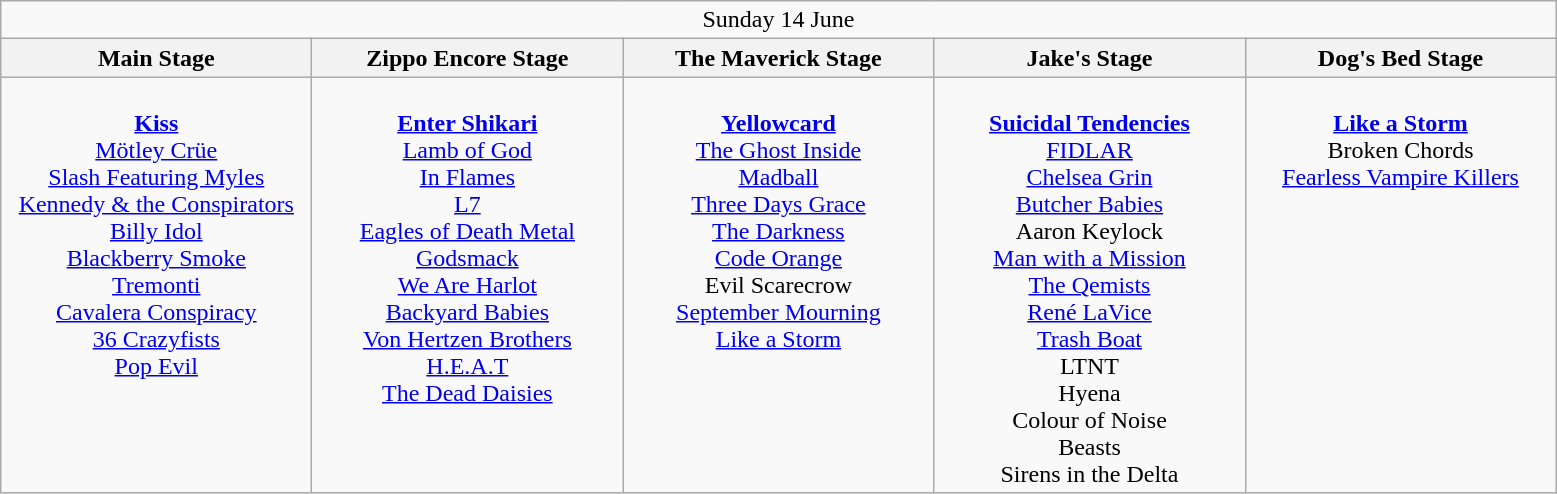<table class="wikitable">
<tr>
<td colspan="5" style="text-align:center;">Sunday 14 June</td>
</tr>
<tr>
<th>Main Stage</th>
<th>Zippo Encore Stage</th>
<th>The Maverick Stage</th>
<th>Jake's Stage</th>
<th>Dog's Bed Stage</th>
</tr>
<tr>
<td style="text-align:center; vertical-align:top; width:200px;"><br><strong><a href='#'>Kiss</a></strong> <br>
<a href='#'>Mötley Crüe</a> <br>
<a href='#'>Slash Featuring Myles Kennedy & the Conspirators</a> <br>
<a href='#'>Billy Idol</a> <br>
<a href='#'>Blackberry Smoke</a><br>
<a href='#'>Tremonti</a> <br>
<a href='#'>Cavalera Conspiracy</a><br>
<a href='#'>36 Crazyfists</a><br>
<a href='#'>Pop Evil</a><br></td>
<td style="text-align:center; vertical-align:top; width:200px;"><br><strong><a href='#'>Enter Shikari</a></strong><br>
<a href='#'>Lamb of God</a><br>
<a href='#'>In Flames</a> <br>
<a href='#'>L7</a> <br>
<a href='#'>Eagles of Death Metal</a> <br>
<a href='#'>Godsmack</a> <br>
<a href='#'>We Are Harlot</a> <br>
<a href='#'>Backyard Babies</a> <br>
<a href='#'>Von Hertzen Brothers</a><br>
<a href='#'>H.E.A.T</a> <br>
<a href='#'>The Dead Daisies</a><br></td>
<td style="text-align:center; vertical-align:top; width:200px;"><br><strong><a href='#'>Yellowcard</a></strong><br>
<a href='#'>The Ghost Inside</a> <br>
<a href='#'>Madball</a> <br>
<a href='#'>Three Days Grace</a><br>
<a href='#'>The Darkness</a><br>
<a href='#'>Code Orange</a><br>
Evil Scarecrow <br>
<a href='#'>September Mourning</a><br>
<a href='#'>Like a Storm</a><br></td>
<td style="text-align:center; vertical-align:top; width:200px;"><br><strong><a href='#'>Suicidal Tendencies</a></strong><br>
<a href='#'>FIDLAR</a><br>
<a href='#'>Chelsea Grin</a> <br>
<a href='#'>Butcher Babies</a><br>
Aaron Keylock<br>
<a href='#'>Man with a Mission</a><br>
<a href='#'>The Qemists</a><br>
<a href='#'>René LaVice</a><br>
<a href='#'>Trash Boat</a><br>
LTNT <br>
Hyena<br>
Colour of Noise<br>
Beasts <br>
Sirens in the Delta</td>
<td style="text-align:center; vertical-align:top; width:200px;"><br><strong><a href='#'>Like a Storm</a></strong><br>
Broken Chords<br>
<a href='#'>Fearless Vampire Killers</a></td>
</tr>
</table>
